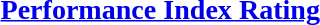<table width=100%>
<tr>
<td width=50% valign=top><br><h3><a href='#'>Performance Index Rating</a></h3>


</td>
</tr>
</table>
